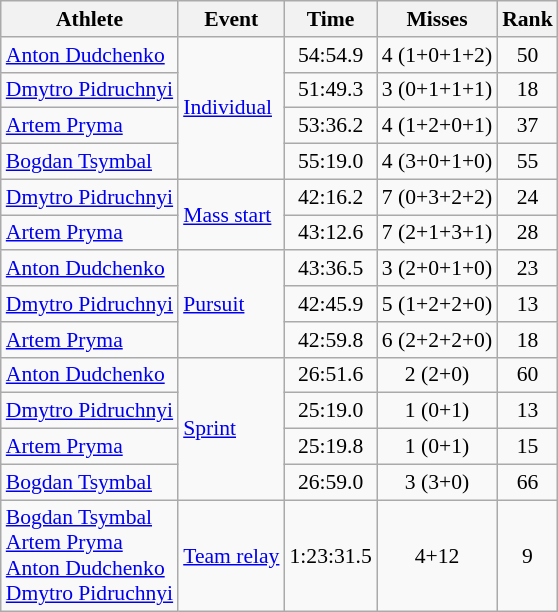<table class=wikitable style=font-size:90%;text-align:center>
<tr>
<th>Athlete</th>
<th>Event</th>
<th>Time</th>
<th>Misses</th>
<th>Rank</th>
</tr>
<tr>
<td align=left><a href='#'>Anton Dudchenko</a></td>
<td align=left rowspan=4><a href='#'>Individual</a></td>
<td>54:54.9</td>
<td>4 (1+0+1+2)</td>
<td>50</td>
</tr>
<tr>
<td align=left><a href='#'>Dmytro Pidruchnyi</a></td>
<td>51:49.3</td>
<td>3 (0+1+1+1)</td>
<td>18</td>
</tr>
<tr>
<td align=left><a href='#'>Artem Pryma</a></td>
<td>53:36.2</td>
<td>4 (1+2+0+1)</td>
<td>37</td>
</tr>
<tr>
<td align=left><a href='#'>Bogdan Tsymbal</a></td>
<td>55:19.0</td>
<td>4 (3+0+1+0)</td>
<td>55</td>
</tr>
<tr>
<td align=left><a href='#'>Dmytro Pidruchnyi</a></td>
<td align=left rowspan=2><a href='#'>Mass start</a></td>
<td>42:16.2</td>
<td>7 (0+3+2+2)</td>
<td>24</td>
</tr>
<tr>
<td align=left><a href='#'>Artem Pryma</a></td>
<td>43:12.6</td>
<td>7 (2+1+3+1)</td>
<td>28</td>
</tr>
<tr>
<td align=left><a href='#'>Anton Dudchenko</a></td>
<td align=left rowspan=3><a href='#'>Pursuit</a></td>
<td>43:36.5</td>
<td>3 (2+0+1+0)</td>
<td>23</td>
</tr>
<tr>
<td align=left><a href='#'>Dmytro Pidruchnyi</a></td>
<td>42:45.9</td>
<td>5 (1+2+2+0)</td>
<td>13</td>
</tr>
<tr>
<td align=left><a href='#'>Artem Pryma</a></td>
<td>42:59.8</td>
<td>6 (2+2+2+0)</td>
<td>18</td>
</tr>
<tr>
<td align=left><a href='#'>Anton Dudchenko</a></td>
<td align=left rowspan=4><a href='#'>Sprint</a></td>
<td>26:51.6</td>
<td>2 (2+0)</td>
<td>60</td>
</tr>
<tr>
<td align=left><a href='#'>Dmytro Pidruchnyi</a></td>
<td>25:19.0</td>
<td>1 (0+1)</td>
<td>13</td>
</tr>
<tr>
<td align=left><a href='#'>Artem Pryma</a></td>
<td>25:19.8</td>
<td>1 (0+1)</td>
<td>15</td>
</tr>
<tr>
<td align=left><a href='#'>Bogdan Tsymbal</a></td>
<td>26:59.0</td>
<td>3 (3+0)</td>
<td>66</td>
</tr>
<tr align=center>
<td align=left><a href='#'>Bogdan Tsymbal</a><br><a href='#'>Artem Pryma</a><br><a href='#'>Anton Dudchenko</a><br><a href='#'>Dmytro Pidruchnyi</a></td>
<td align=left><a href='#'>Team relay</a></td>
<td>1:23:31.5</td>
<td>4+12</td>
<td>9</td>
</tr>
</table>
